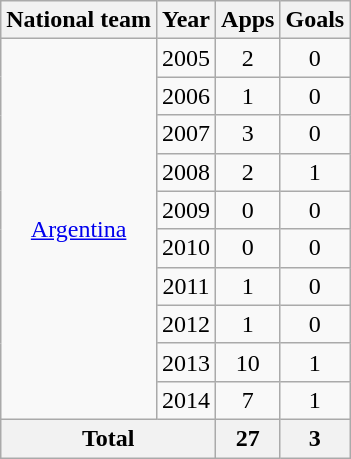<table class="wikitable" style="text-align:center">
<tr>
<th>National team</th>
<th>Year</th>
<th>Apps</th>
<th>Goals</th>
</tr>
<tr>
<td rowspan="10"><a href='#'>Argentina</a></td>
<td>2005</td>
<td>2</td>
<td>0</td>
</tr>
<tr>
<td>2006</td>
<td>1</td>
<td>0</td>
</tr>
<tr>
<td>2007</td>
<td>3</td>
<td>0</td>
</tr>
<tr>
<td>2008</td>
<td>2</td>
<td>1</td>
</tr>
<tr>
<td>2009</td>
<td>0</td>
<td>0</td>
</tr>
<tr>
<td>2010</td>
<td>0</td>
<td>0</td>
</tr>
<tr>
<td>2011</td>
<td>1</td>
<td>0</td>
</tr>
<tr>
<td>2012</td>
<td>1</td>
<td>0</td>
</tr>
<tr>
<td>2013</td>
<td>10</td>
<td>1</td>
</tr>
<tr>
<td>2014</td>
<td>7</td>
<td>1</td>
</tr>
<tr>
<th colspan="2">Total</th>
<th>27</th>
<th>3</th>
</tr>
</table>
